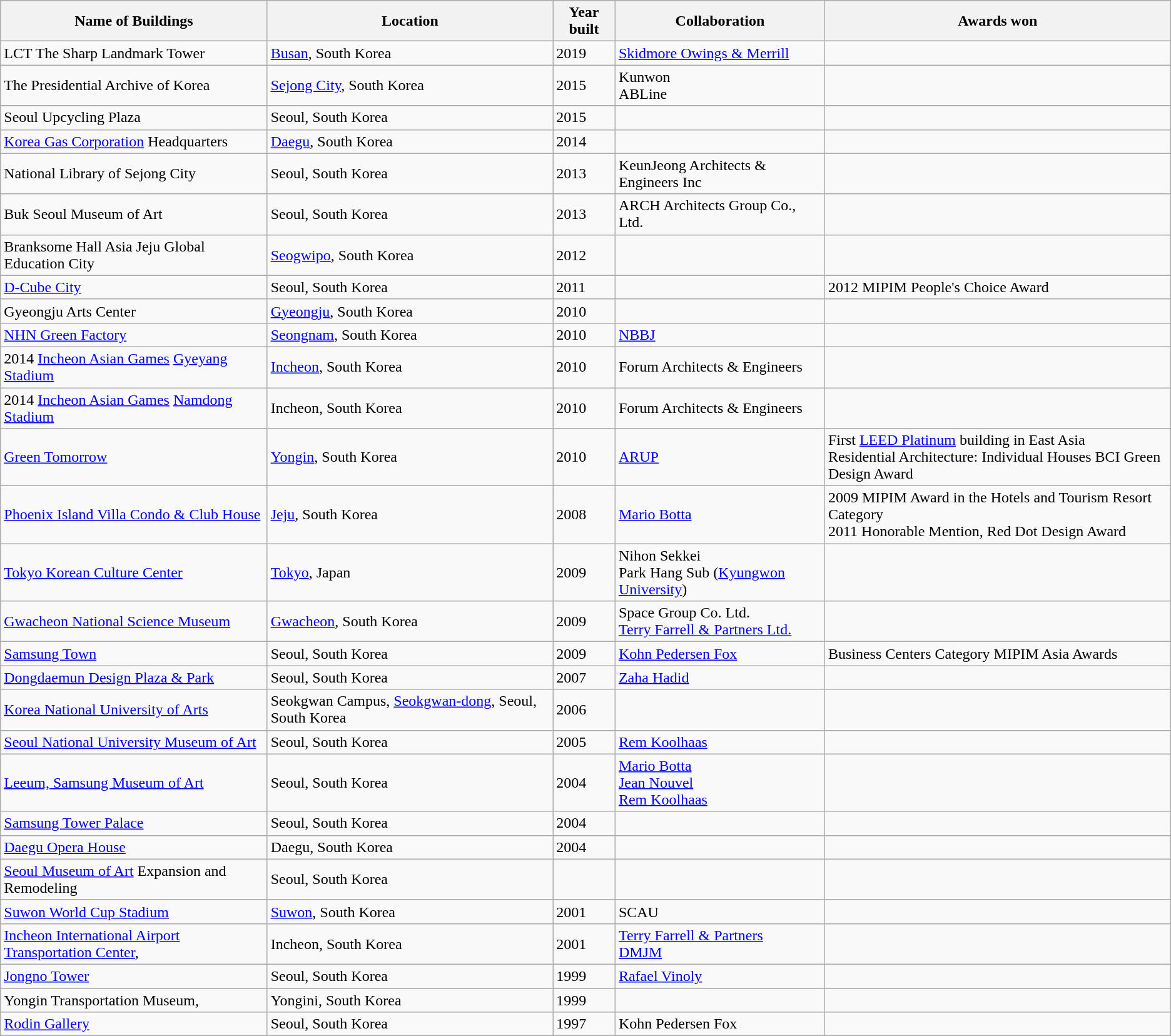<table class="wikitable sortable">
<tr>
<th>Name of Buildings</th>
<th>Location</th>
<th>Year built</th>
<th>Collaboration</th>
<th>Awards won</th>
</tr>
<tr>
<td>LCT The Sharp Landmark Tower</td>
<td><a href='#'>Busan</a>, South Korea</td>
<td>2019</td>
<td><a href='#'>Skidmore Owings & Merrill</a></td>
<td></td>
</tr>
<tr>
<td>The Presidential Archive of Korea</td>
<td><a href='#'>Sejong City</a>, South Korea</td>
<td>2015</td>
<td>Kunwon<br>ABLine</td>
<td></td>
</tr>
<tr>
<td>Seoul Upcycling Plaza</td>
<td>Seoul, South Korea</td>
<td>2015</td>
<td></td>
<td></td>
</tr>
<tr>
<td><a href='#'>Korea Gas Corporation</a> Headquarters</td>
<td><a href='#'>Daegu</a>, South Korea</td>
<td>2014</td>
<td></td>
<td></td>
</tr>
<tr>
<td>National Library of Sejong City</td>
<td>Seoul, South Korea</td>
<td>2013</td>
<td>KeunJeong Architects & Engineers Inc</td>
<td></td>
</tr>
<tr>
<td>Buk Seoul Museum of Art</td>
<td>Seoul, South Korea</td>
<td>2013</td>
<td>ARCH Architects Group Co., Ltd.</td>
<td></td>
</tr>
<tr>
<td>Branksome Hall Asia Jeju Global Education City</td>
<td><a href='#'>Seogwipo</a>, South Korea</td>
<td>2012</td>
<td></td>
<td></td>
</tr>
<tr>
<td><a href='#'>D-Cube City</a></td>
<td>Seoul, South Korea</td>
<td>2011</td>
<td></td>
<td>2012 MIPIM People's Choice Award</td>
</tr>
<tr>
<td>Gyeongju Arts Center</td>
<td><a href='#'>Gyeongju</a>, South Korea</td>
<td>2010</td>
<td></td>
<td></td>
</tr>
<tr>
<td><a href='#'>NHN Green Factory</a></td>
<td><a href='#'>Seongnam</a>, South Korea</td>
<td>2010</td>
<td><a href='#'>NBBJ</a></td>
<td></td>
</tr>
<tr>
<td>2014 <a href='#'>Incheon Asian Games</a> <a href='#'>Gyeyang Stadium</a></td>
<td><a href='#'>Incheon</a>, South Korea</td>
<td>2010</td>
<td>Forum Architects & Engineers</td>
<td></td>
</tr>
<tr>
<td>2014 <a href='#'>Incheon Asian Games</a> <a href='#'>Namdong Stadium</a></td>
<td>Incheon, South Korea</td>
<td>2010</td>
<td>Forum Architects & Engineers</td>
<td></td>
</tr>
<tr>
<td><a href='#'>Green Tomorrow</a></td>
<td><a href='#'>Yongin</a>, South Korea</td>
<td>2010</td>
<td><a href='#'>ARUP</a></td>
<td>First <a href='#'>LEED Platinum</a> building in East Asia<br>Residential Architecture: Individual Houses BCI Green Design Award </td>
</tr>
<tr>
<td><a href='#'>Phoenix Island Villa Condo & Club House</a></td>
<td><a href='#'>Jeju</a>, South Korea</td>
<td>2008</td>
<td><a href='#'>Mario Botta</a></td>
<td>2009 MIPIM Award in the Hotels and Tourism Resort Category<br>2011 Honorable Mention, Red Dot Design Award</td>
</tr>
<tr>
<td><a href='#'>Tokyo Korean Culture Center</a></td>
<td><a href='#'>Tokyo</a>, Japan</td>
<td>2009</td>
<td>Nihon Sekkei<br>Park Hang Sub (<a href='#'>Kyungwon University</a>)</td>
<td></td>
</tr>
<tr>
<td><a href='#'>Gwacheon National Science Museum</a></td>
<td><a href='#'>Gwacheon</a>, South Korea</td>
<td>2009</td>
<td>Space Group Co. Ltd.<br><a href='#'>Terry Farrell & Partners Ltd.</a></td>
<td></td>
</tr>
<tr>
<td><a href='#'>Samsung Town</a></td>
<td>Seoul, South Korea</td>
<td>2009</td>
<td><a href='#'>Kohn Pedersen Fox</a></td>
<td>Business Centers Category MIPIM Asia Awards</td>
</tr>
<tr>
<td><a href='#'>Dongdaemun Design Plaza & Park</a></td>
<td>Seoul, South Korea</td>
<td>2007</td>
<td><a href='#'>Zaha Hadid</a></td>
<td></td>
</tr>
<tr>
<td><a href='#'>Korea National University of Arts</a></td>
<td>Seokgwan Campus, <a href='#'>Seokgwan-dong</a>, Seoul, South Korea</td>
<td>2006</td>
<td></td>
<td></td>
</tr>
<tr>
<td><a href='#'>Seoul National University Museum of Art</a></td>
<td>Seoul, South Korea</td>
<td>2005</td>
<td><a href='#'>Rem Koolhaas</a></td>
<td></td>
</tr>
<tr>
<td><a href='#'>Leeum, Samsung Museum of Art</a></td>
<td>Seoul, South Korea</td>
<td>2004</td>
<td><a href='#'>Mario Botta</a><br><a href='#'>Jean Nouvel</a><br><a href='#'>Rem Koolhaas</a></td>
<td></td>
</tr>
<tr>
<td><a href='#'>Samsung Tower Palace</a></td>
<td>Seoul, South Korea</td>
<td>2004</td>
<td></td>
<td></td>
</tr>
<tr>
<td><a href='#'>Daegu Opera House</a></td>
<td>Daegu, South Korea</td>
<td>2004</td>
<td></td>
<td></td>
</tr>
<tr>
<td><a href='#'>Seoul Museum of Art</a> Expansion and Remodeling</td>
<td>Seoul, South Korea</td>
<td></td>
<td></td>
<td></td>
</tr>
<tr>
<td><a href='#'>Suwon World Cup Stadium</a></td>
<td><a href='#'>Suwon</a>, South Korea</td>
<td>2001</td>
<td>SCAU</td>
<td></td>
</tr>
<tr>
<td><a href='#'>Incheon International Airport</a> <a href='#'>Transportation Center</a>,</td>
<td>Incheon, South Korea</td>
<td>2001</td>
<td><a href='#'>Terry Farrell & Partners</a><br><a href='#'>DMJM</a></td>
<td></td>
</tr>
<tr>
<td><a href='#'>Jongno Tower</a></td>
<td>Seoul, South Korea</td>
<td>1999</td>
<td><a href='#'>Rafael Vinoly</a></td>
<td></td>
</tr>
<tr>
<td>Yongin Transportation Museum,</td>
<td>Yongini, South Korea</td>
<td>1999</td>
<td></td>
<td></td>
</tr>
<tr>
<td><a href='#'>Rodin Gallery</a></td>
<td>Seoul, South Korea</td>
<td>1997</td>
<td>Kohn Pedersen Fox</td>
<td></td>
</tr>
</table>
